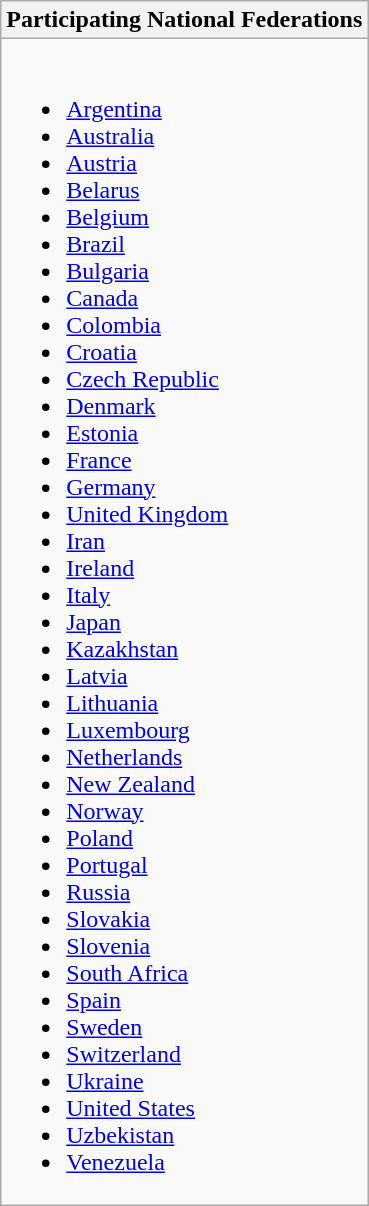<table class="wikitable">
<tr>
<th><strong>Participating National Federations</strong></th>
</tr>
<tr>
<td><br><ul><li><a href='#'>Argentina</a></li><li><a href='#'>Australia</a></li><li><a href='#'>Austria</a></li><li><a href='#'>Belarus</a></li><li><a href='#'>Belgium</a></li><li><a href='#'>Brazil</a></li><li><a href='#'>Bulgaria</a></li><li><a href='#'>Canada</a></li><li><a href='#'>Colombia</a></li><li><a href='#'>Croatia</a></li><li><a href='#'>Czech Republic</a></li><li><a href='#'>Denmark</a></li><li><a href='#'>Estonia</a></li><li><a href='#'>France</a></li><li><a href='#'>Germany</a></li><li><a href='#'>United Kingdom</a></li><li><a href='#'>Iran</a></li><li><a href='#'>Ireland</a></li><li><a href='#'>Italy</a></li><li><a href='#'>Japan</a></li><li><a href='#'>Kazakhstan</a></li><li><a href='#'>Latvia</a></li><li><a href='#'>Lithuania</a></li><li><a href='#'>Luxembourg</a></li><li><a href='#'>Netherlands</a></li><li><a href='#'>New Zealand</a></li><li><a href='#'>Norway</a></li><li><a href='#'>Poland</a></li><li><a href='#'>Portugal</a></li><li><a href='#'>Russia</a></li><li><a href='#'>Slovakia</a></li><li><a href='#'>Slovenia</a></li><li><a href='#'>South Africa</a></li><li><a href='#'>Spain</a></li><li><a href='#'>Sweden</a></li><li><a href='#'>Switzerland</a></li><li><a href='#'>Ukraine</a></li><li><a href='#'>United States</a></li><li><a href='#'>Uzbekistan</a></li><li><a href='#'>Venezuela</a></li></ul></td>
</tr>
</table>
